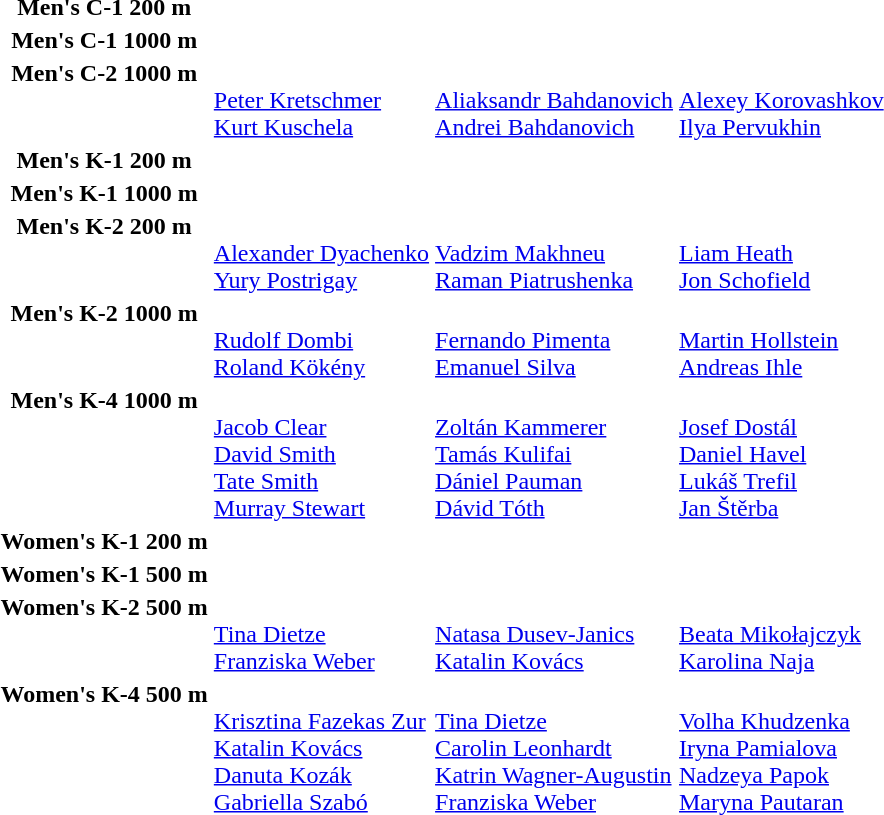<table>
<tr>
<th scope="row">Men's C-1 200 m<br></th>
<td></td>
<td></td>
<td></td>
</tr>
<tr>
<th scope="row">Men's C-1 1000 m<br></th>
<td></td>
<td></td>
<td></td>
</tr>
<tr valign="top">
<th scope="row">Men's C-2 1000 m<br></th>
<td><br><a href='#'>Peter Kretschmer</a><br><a href='#'>Kurt Kuschela</a></td>
<td><br><a href='#'>Aliaksandr Bahdanovich</a><br><a href='#'>Andrei Bahdanovich</a></td>
<td><br><a href='#'>Alexey Korovashkov</a><br><a href='#'>Ilya Pervukhin</a></td>
</tr>
<tr>
<th scope="row">Men's K-1 200 m<br></th>
<td></td>
<td></td>
<td></td>
</tr>
<tr>
<th scope="row">Men's K-1 1000 m<br></th>
<td></td>
<td></td>
<td></td>
</tr>
<tr valign="top">
<th scope="row">Men's K-2 200 m<br></th>
<td><br><a href='#'>Alexander Dyachenko</a><br><a href='#'>Yury Postrigay</a></td>
<td><br><a href='#'>Vadzim Makhneu</a><br><a href='#'>Raman Piatrushenka</a></td>
<td><br><a href='#'>Liam Heath</a><br><a href='#'>Jon Schofield</a></td>
</tr>
<tr valign="top">
<th scope="row">Men's K-2 1000 m<br></th>
<td><br><a href='#'>Rudolf Dombi</a><br><a href='#'>Roland Kökény</a></td>
<td><br><a href='#'>Fernando Pimenta</a><br><a href='#'>Emanuel Silva</a></td>
<td><br><a href='#'>Martin Hollstein</a><br><a href='#'>Andreas Ihle</a></td>
</tr>
<tr valign="top">
<th scope="row">Men's K-4 1000 m<br></th>
<td><br><a href='#'>Jacob Clear</a><br><a href='#'>David Smith</a><br><a href='#'>Tate Smith</a><br><a href='#'>Murray Stewart</a></td>
<td><br><a href='#'>Zoltán Kammerer</a><br><a href='#'>Tamás Kulifai</a><br><a href='#'>Dániel Pauman</a><br><a href='#'>Dávid Tóth</a></td>
<td><br><a href='#'>Josef Dostál</a><br><a href='#'>Daniel Havel</a><br><a href='#'>Lukáš Trefil</a><br><a href='#'>Jan Štěrba</a></td>
</tr>
<tr>
<th scope="row">Women's K-1 200 m<br></th>
<td></td>
<td></td>
<td></td>
</tr>
<tr valign="top">
<th scope="row">Women's K-1 500 m<br></th>
<td></td>
<td></td>
<td></td>
</tr>
<tr valign="top">
<th scope="row">Women's K-2 500 m<br></th>
<td><br><a href='#'>Tina Dietze</a><br><a href='#'>Franziska Weber</a></td>
<td><br><a href='#'>Natasa Dusev-Janics</a><br><a href='#'>Katalin Kovács</a></td>
<td><br><a href='#'>Beata Mikołajczyk</a><br><a href='#'>Karolina Naja</a></td>
</tr>
<tr valign="top">
<th scope="row">Women's K-4 500 m<br></th>
<td><br><a href='#'>Krisztina Fazekas Zur</a><br><a href='#'>Katalin Kovács</a><br><a href='#'>Danuta Kozák</a><br><a href='#'>Gabriella Szabó</a></td>
<td><br><a href='#'>Tina Dietze</a><br><a href='#'>Carolin Leonhardt</a><br><a href='#'>Katrin Wagner-Augustin</a><br><a href='#'>Franziska Weber</a></td>
<td><br><a href='#'>Volha Khudzenka</a><br><a href='#'>Iryna Pamialova</a><br><a href='#'>Nadzeya Papok</a><br><a href='#'>Maryna Pautaran</a></td>
</tr>
</table>
